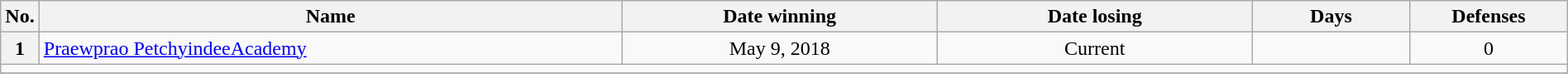<table class="wikitable" width=100%>
<tr>
<th style="width:1%;">No.</th>
<th style="width:37%;">Name</th>
<th style="width:20%;">Date winning</th>
<th style="width:20%;">Date losing</th>
<th data-sort-type="number" style="width:10%;">Days</th>
<th data-sort-type="number" style="width:10%;">Defenses</th>
</tr>
<tr align=center>
<th>1</th>
<td align=left> <a href='#'>Praewprao PetchyindeeAcademy</a></td>
<td>May 9, 2018</td>
<td>Current</td>
<td></td>
<td>0</td>
</tr>
<tr>
<td colspan="6"></td>
</tr>
<tr>
</tr>
</table>
